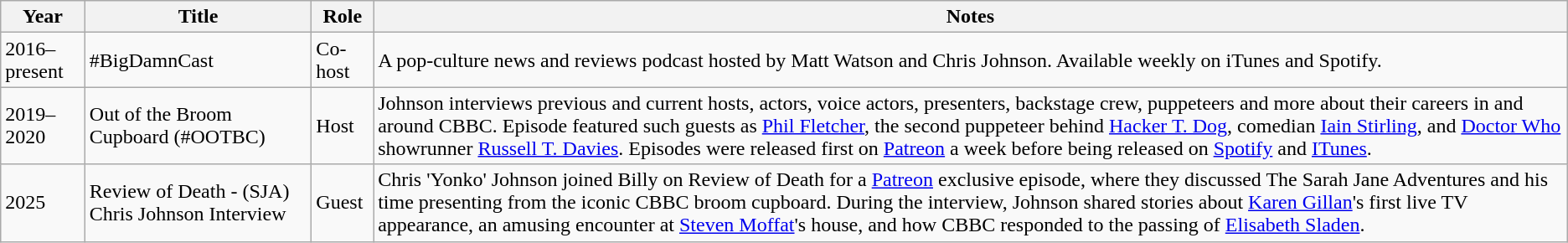<table class="wikitable sortable">
<tr>
<th>Year</th>
<th>Title</th>
<th>Role</th>
<th>Notes</th>
</tr>
<tr>
<td>2016–present</td>
<td>#BigDamnCast</td>
<td>Co-host</td>
<td>A pop-culture news and reviews podcast hosted by Matt Watson and Chris Johnson. Available weekly on iTunes and Spotify.</td>
</tr>
<tr>
<td>2019–2020</td>
<td>Out of the Broom Cupboard (#OOTBC)</td>
<td>Host</td>
<td>Johnson interviews previous and current hosts, actors, voice actors, presenters, backstage crew, puppeteers and more about their careers in and around CBBC. Episode featured such guests as <a href='#'>Phil Fletcher</a>, the second puppeteer behind <a href='#'>Hacker T. Dog</a>, comedian <a href='#'>Iain Stirling</a>, and <a href='#'>Doctor Who</a> showrunner <a href='#'>Russell T. Davies</a>. Episodes were released first on <a href='#'>Patreon</a> a week before being released on <a href='#'>Spotify</a> and <a href='#'>ITunes</a>.</td>
</tr>
<tr>
<td>2025</td>
<td>Review of Death - (SJA) Chris Johnson Interview</td>
<td>Guest</td>
<td>Chris 'Yonko' Johnson joined Billy on Review of Death for a <a href='#'>Patreon</a> exclusive episode, where they discussed The Sarah Jane Adventures and his time presenting from the iconic CBBC broom cupboard. During the interview, Johnson shared stories about <a href='#'>Karen Gillan</a>'s first live TV appearance, an amusing encounter at <a href='#'>Steven Moffat</a>'s house, and how CBBC responded to the passing of <a href='#'>Elisabeth Sladen</a>.</td>
</tr>
</table>
